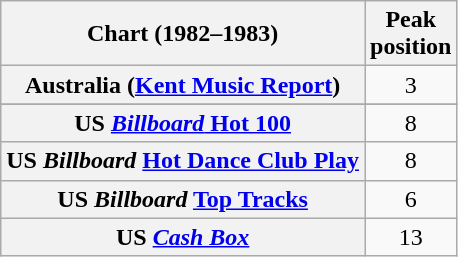<table class="wikitable sortable plainrowheaders" style="text-align:center">
<tr>
<th>Chart (1982–1983)</th>
<th>Peak<br>position</th>
</tr>
<tr>
<th scope="row">Australia (<a href='#'>Kent Music Report</a>)</th>
<td>3</td>
</tr>
<tr>
</tr>
<tr>
</tr>
<tr>
</tr>
<tr>
</tr>
<tr>
</tr>
<tr>
</tr>
<tr>
<th scope="row">US <a href='#'><em>Billboard</em> Hot 100</a></th>
<td>8</td>
</tr>
<tr>
<th scope="row">US <em>Billboard</em> <a href='#'>Hot Dance Club Play</a></th>
<td>8</td>
</tr>
<tr>
<th scope="row">US <em>Billboard</em> <a href='#'>Top Tracks</a></th>
<td>6</td>
</tr>
<tr>
<th scope="row">US <em><a href='#'>Cash Box</a></em></th>
<td>13</td>
</tr>
</table>
